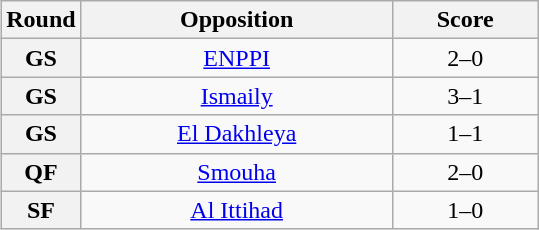<table class="wikitable plainrowheaders" style="text-align:center;float:right">
<tr>
<th scope="col" style="width:25px">Round</th>
<th scope="col" style="width:200px">Opposition</th>
<th scope="col" style="width:90px">Score</th>
</tr>
<tr>
<th scope="row" style="text-align:center">GS</th>
<td><a href='#'>ENPPI</a></td>
<td>2–0</td>
</tr>
<tr>
<th scope="row" style="text-align:center">GS</th>
<td><a href='#'>Ismaily</a></td>
<td>3–1</td>
</tr>
<tr>
<th scope="row" style="text-align:center">GS</th>
<td><a href='#'>El Dakhleya</a></td>
<td>1–1</td>
</tr>
<tr>
<th scope="row" style="text-align:center">QF</th>
<td><a href='#'>Smouha</a></td>
<td>2–0</td>
</tr>
<tr>
<th scope="row" style="text-align:center">SF</th>
<td><a href='#'>Al Ittihad</a></td>
<td>1–0</td>
</tr>
</table>
